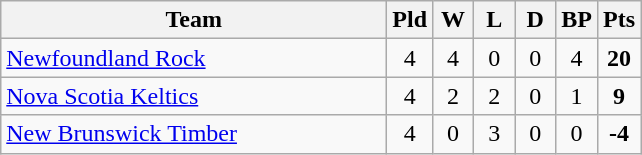<table class="wikitable" style="text-align: center;">
<tr>
<th width="250">Team</th>
<th width="20">Pld</th>
<th width="20">W</th>
<th width="20">L</th>
<th width="20">D</th>
<th width="20">BP</th>
<th width="20">Pts</th>
</tr>
<tr>
<td align=left><a href='#'>Newfoundland Rock</a></td>
<td>4</td>
<td>4</td>
<td>0</td>
<td>0</td>
<td>4</td>
<td><strong>20</strong></td>
</tr>
<tr>
<td align=left><a href='#'>Nova Scotia Keltics</a></td>
<td>4</td>
<td>2</td>
<td>2</td>
<td>0</td>
<td>1</td>
<td><strong>9</strong></td>
</tr>
<tr>
<td align=left><a href='#'>New Brunswick Timber</a></td>
<td>4</td>
<td>0</td>
<td>3</td>
<td>0</td>
<td>0</td>
<td><strong>-4</strong></td>
</tr>
</table>
